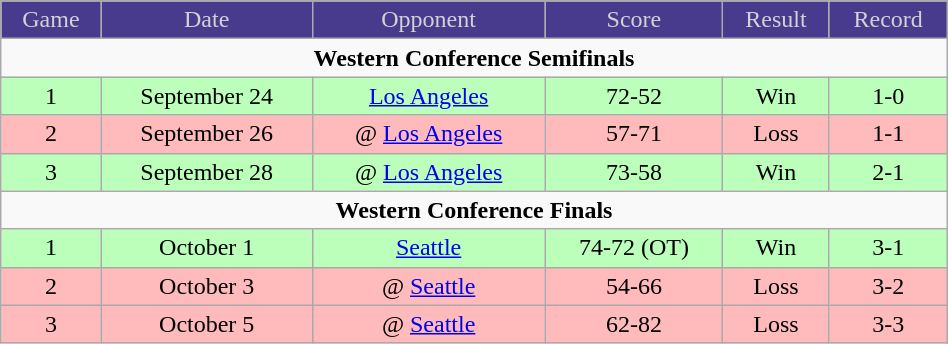<table class="wikitable" width="50%">
<tr align="center" style="background:#483b8d; color:#d3d3d3;">
<td>Game</td>
<td>Date</td>
<td>Opponent</td>
<td>Score</td>
<td>Result</td>
<td>Record</td>
</tr>
<tr>
<td colspan="6" align="center"><strong>Western Conference Semifinals</strong></td>
</tr>
<tr align="center" bgcolor="bbffbb">
<td>1</td>
<td>September 24</td>
<td><a href='#'>Los Angeles</a></td>
<td>72-52</td>
<td>Win</td>
<td>1-0</td>
</tr>
<tr align="center" bgcolor="ffbbbb">
<td>2</td>
<td>September 26</td>
<td>@ <a href='#'>Los Angeles</a></td>
<td>57-71</td>
<td>Loss</td>
<td>1-1</td>
</tr>
<tr align="center" bgcolor="bbffbb">
<td>3</td>
<td>September 28</td>
<td>@ <a href='#'>Los Angeles</a></td>
<td>73-58</td>
<td>Win</td>
<td>2-1</td>
</tr>
<tr>
<td colspan="6" align="center"><strong>Western Conference Finals</strong></td>
</tr>
<tr align="center" bgcolor="bbffbb">
<td>1</td>
<td>October 1</td>
<td><a href='#'>Seattle</a></td>
<td>74-72 (OT)</td>
<td>Win</td>
<td>3-1</td>
</tr>
<tr align="center" bgcolor="ffbbbb">
<td>2</td>
<td>October 3</td>
<td>@ <a href='#'>Seattle</a></td>
<td>54-66</td>
<td>Loss</td>
<td>3-2</td>
</tr>
<tr align="center" bgcolor="ffbbbb">
<td>3</td>
<td>October 5</td>
<td>@ <a href='#'>Seattle</a></td>
<td>62-82</td>
<td>Loss</td>
<td>3-3</td>
</tr>
</table>
